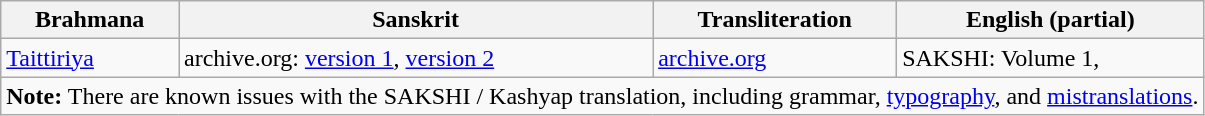<table class="wikitable">
<tr>
<th>Brahmana</th>
<th>Sanskrit</th>
<th>Transliteration</th>
<th>English (partial)</th>
</tr>
<tr>
<td><a href='#'>Taittiriya</a></td>
<td>archive.org: <a href='#'>version 1</a>, <a href='#'>version 2</a></td>
<td><a href='#'>archive.org</a></td>
<td>SAKSHI: Volume 1, </td>
</tr>
<tr>
<td colspan="4"><strong>Note:</strong> There are known issues with the SAKSHI / Kashyap translation, including grammar, <a href='#'>typography</a>, and <a href='#'>mistranslations</a>.</td>
</tr>
</table>
